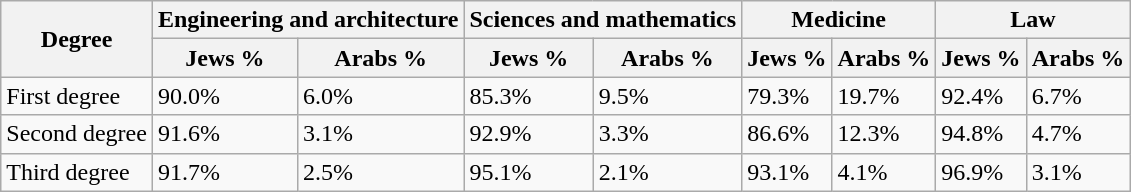<table class="wikitable">
<tr>
<th rowspan=2>Degree</th>
<th colspan=2>Engineering and architecture</th>
<th colspan=2>Sciences and mathematics</th>
<th colspan=2>Medicine</th>
<th colspan=2>Law</th>
</tr>
<tr>
<th>Jews %</th>
<th>Arabs %</th>
<th>Jews %</th>
<th>Arabs %</th>
<th>Jews %</th>
<th>Arabs %</th>
<th>Jews %</th>
<th>Arabs %</th>
</tr>
<tr>
<td>First degree</td>
<td>90.0%</td>
<td>6.0%</td>
<td>85.3%</td>
<td>9.5%</td>
<td>79.3%</td>
<td>19.7%</td>
<td>92.4%</td>
<td>6.7%</td>
</tr>
<tr>
<td>Second degree</td>
<td>91.6%</td>
<td>3.1%</td>
<td>92.9%</td>
<td>3.3%</td>
<td>86.6%</td>
<td>12.3%</td>
<td>94.8%</td>
<td>4.7%</td>
</tr>
<tr>
<td>Third degree</td>
<td>91.7%</td>
<td>2.5%</td>
<td>95.1%</td>
<td>2.1%</td>
<td>93.1%</td>
<td>4.1%</td>
<td>96.9%</td>
<td>3.1%</td>
</tr>
</table>
